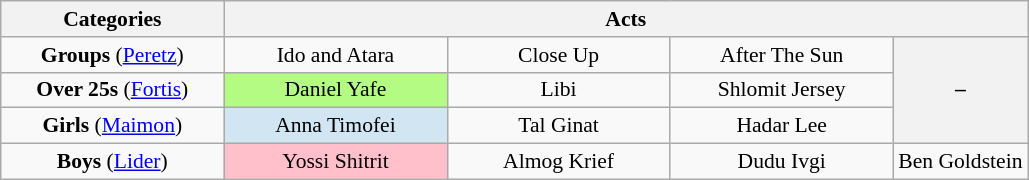<table class="wikitable" style="font-size:90%; text-align:center">
<tr>
<th>Categories</th>
<th colspan="4">Acts</th>
</tr>
<tr>
<td style="width: 142px;"><strong>Groups</strong> (<a href='#'>Peretz</a>)</td>
<td style="width: 142px;">Ido and Atara</td>
<td style="width: 142px;">Close Up</td>
<td style="width: 142px;">After The Sun</td>
<th rowspan="3">–</th>
</tr>
<tr>
<td><strong>Over 25s</strong> (<a href='#'>Fortis</a>)</td>
<td style="background:#B4FB84;">Daniel Yafe</td>
<td>Libi</td>
<td>Shlomit Jersey</td>
</tr>
<tr>
<td><strong>Girls</strong> (<a href='#'>Maimon</a>)</td>
<td style="width: 142px;background:#D1E5F3;">Anna Timofei</td>
<td>Tal Ginat</td>
<td>Hadar Lee</td>
</tr>
<tr>
<td><strong>Boys</strong> (<a href='#'>Lider</a>)</td>
<td style="background:pink;">Yossi Shitrit</td>
<td>Almog Krief</td>
<td>Dudu Ivgi</td>
<td>Ben Goldstein</td>
</tr>
</table>
